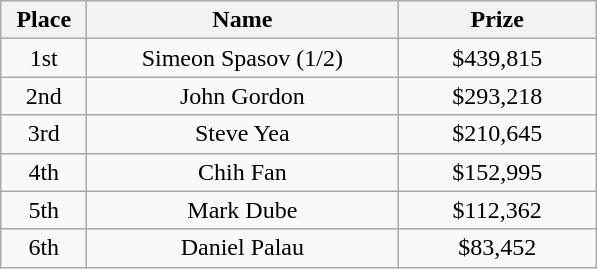<table class="wikitable">
<tr>
<th width="50">Place</th>
<th width="200">Name</th>
<th width="125">Prize</th>
</tr>
<tr>
<td align=center>1st</td>
<td align=center> Simeon Spasov (1/2)</td>
<td align=center>$439,815</td>
</tr>
<tr>
<td align=center>2nd</td>
<td align=center> John Gordon</td>
<td align=center>$293,218</td>
</tr>
<tr>
<td align=center>3rd</td>
<td align=center> Steve Yea</td>
<td align=center>$210,645</td>
</tr>
<tr>
<td align=center>4th</td>
<td align=center> Chih Fan</td>
<td align=center>$152,995</td>
</tr>
<tr>
<td align=center>5th</td>
<td align=center> Mark Dube</td>
<td align=center>$112,362</td>
</tr>
<tr>
<td align=center>6th</td>
<td align=center> Daniel Palau</td>
<td align=center>$83,452</td>
</tr>
</table>
